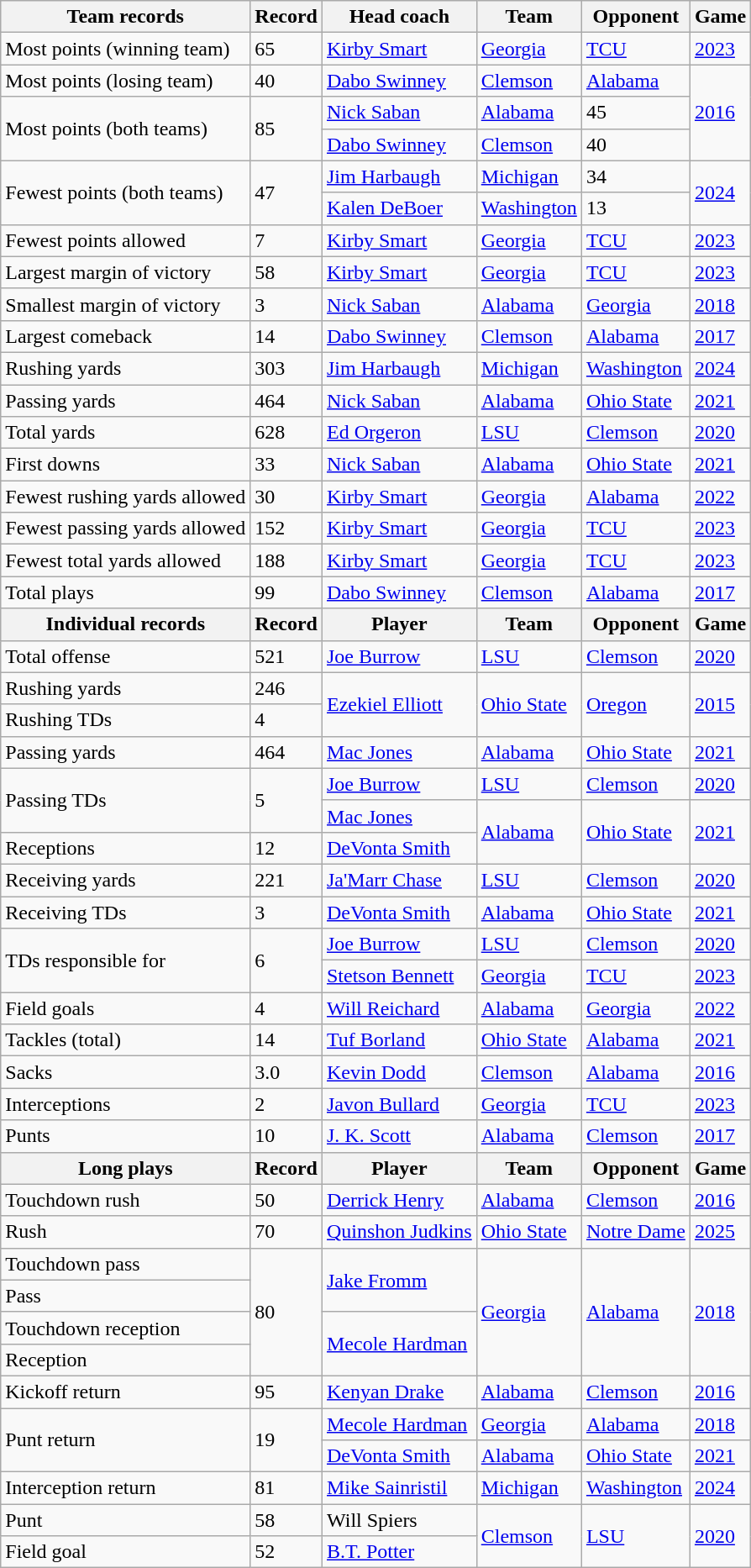<table class="wikitable">
<tr>
<th>Team records</th>
<th>Record</th>
<th>Head coach</th>
<th>Team</th>
<th>Opponent</th>
<th>Game</th>
</tr>
<tr>
<td>Most points (winning team)</td>
<td>65</td>
<td><a href='#'>Kirby Smart</a></td>
<td><a href='#'>Georgia</a></td>
<td><a href='#'>TCU</a></td>
<td><a href='#'>2023</a></td>
</tr>
<tr>
<td>Most points (losing team)</td>
<td>40</td>
<td><a href='#'>Dabo Swinney</a></td>
<td><a href='#'>Clemson</a></td>
<td><a href='#'>Alabama</a></td>
<td rowspan="3"><a href='#'>2016</a></td>
</tr>
<tr>
<td rowspan="2">Most points (both teams)</td>
<td rowspan="2">85</td>
<td><a href='#'>Nick Saban</a></td>
<td><a href='#'>Alabama</a></td>
<td>45</td>
</tr>
<tr>
<td><a href='#'>Dabo Swinney</a></td>
<td><a href='#'>Clemson</a></td>
<td>40</td>
</tr>
<tr>
<td rowspan="2">Fewest points (both teams)</td>
<td rowspan="2">47</td>
<td><a href='#'>Jim Harbaugh</a></td>
<td><a href='#'>Michigan</a></td>
<td>34</td>
<td rowspan="2"><a href='#'>2024</a></td>
</tr>
<tr>
<td><a href='#'>Kalen DeBoer</a></td>
<td><a href='#'>Washington</a></td>
<td>13</td>
</tr>
<tr>
<td>Fewest points allowed</td>
<td>7</td>
<td><a href='#'>Kirby Smart</a></td>
<td><a href='#'>Georgia</a></td>
<td><a href='#'>TCU</a></td>
<td><a href='#'>2023</a></td>
</tr>
<tr>
<td>Largest margin of victory</td>
<td>58</td>
<td><a href='#'>Kirby Smart</a></td>
<td><a href='#'>Georgia</a></td>
<td><a href='#'>TCU</a></td>
<td><a href='#'>2023</a></td>
</tr>
<tr>
<td>Smallest margin of victory</td>
<td>3</td>
<td><a href='#'>Nick Saban</a></td>
<td><a href='#'>Alabama</a></td>
<td><a href='#'>Georgia</a></td>
<td><a href='#'>2018</a></td>
</tr>
<tr>
<td>Largest comeback</td>
<td>14</td>
<td><a href='#'>Dabo Swinney</a></td>
<td><a href='#'>Clemson</a></td>
<td><a href='#'>Alabama</a></td>
<td><a href='#'>2017</a></td>
</tr>
<tr>
<td>Rushing yards</td>
<td>303</td>
<td><a href='#'>Jim Harbaugh</a></td>
<td><a href='#'>Michigan</a></td>
<td><a href='#'>Washington</a></td>
<td><a href='#'>2024</a></td>
</tr>
<tr>
<td>Passing yards</td>
<td>464</td>
<td><a href='#'>Nick Saban</a></td>
<td><a href='#'>Alabama</a></td>
<td><a href='#'>Ohio State</a></td>
<td><a href='#'>2021</a></td>
</tr>
<tr>
<td>Total yards</td>
<td>628</td>
<td><a href='#'>Ed Orgeron</a></td>
<td><a href='#'>LSU</a></td>
<td><a href='#'>Clemson</a></td>
<td><a href='#'>2020</a></td>
</tr>
<tr>
<td>First downs</td>
<td>33</td>
<td><a href='#'>Nick Saban</a></td>
<td><a href='#'>Alabama</a></td>
<td><a href='#'>Ohio State</a></td>
<td><a href='#'>2021</a></td>
</tr>
<tr>
<td>Fewest rushing yards allowed</td>
<td>30</td>
<td><a href='#'>Kirby Smart</a></td>
<td><a href='#'>Georgia</a></td>
<td><a href='#'>Alabama</a></td>
<td><a href='#'>2022</a></td>
</tr>
<tr>
<td>Fewest passing yards allowed</td>
<td>152</td>
<td><a href='#'>Kirby Smart</a></td>
<td><a href='#'>Georgia</a></td>
<td><a href='#'>TCU</a></td>
<td><a href='#'>2023</a></td>
</tr>
<tr>
<td>Fewest total yards allowed</td>
<td>188</td>
<td><a href='#'>Kirby Smart</a></td>
<td><a href='#'>Georgia</a></td>
<td><a href='#'>TCU</a></td>
<td><a href='#'>2023</a></td>
</tr>
<tr>
<td>Total plays</td>
<td>99</td>
<td><a href='#'>Dabo Swinney</a></td>
<td><a href='#'>Clemson</a></td>
<td><a href='#'>Alabama</a></td>
<td><a href='#'>2017</a></td>
</tr>
<tr>
<th>Individual records</th>
<th>Record</th>
<th>Player</th>
<th>Team</th>
<th>Opponent</th>
<th>Game</th>
</tr>
<tr>
<td>Total offense</td>
<td>521</td>
<td><a href='#'>Joe Burrow</a></td>
<td><a href='#'>LSU</a></td>
<td><a href='#'>Clemson</a></td>
<td><a href='#'>2020</a></td>
</tr>
<tr>
<td>Rushing yards</td>
<td>246</td>
<td rowspan="2"><a href='#'>Ezekiel Elliott</a></td>
<td rowspan="2"><a href='#'>Ohio State</a></td>
<td rowspan="2"><a href='#'>Oregon</a></td>
<td rowspan="2"><a href='#'>2015</a></td>
</tr>
<tr>
<td>Rushing TDs</td>
<td>4</td>
</tr>
<tr>
<td>Passing yards</td>
<td>464</td>
<td><a href='#'>Mac Jones</a></td>
<td><a href='#'>Alabama</a></td>
<td><a href='#'>Ohio State</a></td>
<td><a href='#'>2021</a></td>
</tr>
<tr>
<td rowspan="2">Passing TDs</td>
<td rowspan="2">5</td>
<td><a href='#'>Joe Burrow</a></td>
<td><a href='#'>LSU</a></td>
<td><a href='#'>Clemson</a></td>
<td><a href='#'>2020</a></td>
</tr>
<tr>
<td><a href='#'>Mac Jones</a></td>
<td rowspan="2"><a href='#'>Alabama</a></td>
<td rowspan="2"><a href='#'>Ohio State</a></td>
<td rowspan="2"><a href='#'>2021</a></td>
</tr>
<tr>
<td>Receptions</td>
<td>12</td>
<td><a href='#'>DeVonta Smith</a></td>
</tr>
<tr>
<td>Receiving yards</td>
<td>221</td>
<td><a href='#'>Ja'Marr Chase</a></td>
<td><a href='#'>LSU</a></td>
<td><a href='#'>Clemson</a></td>
<td><a href='#'>2020</a></td>
</tr>
<tr>
<td>Receiving TDs</td>
<td>3</td>
<td><a href='#'>DeVonta Smith</a></td>
<td><a href='#'>Alabama</a></td>
<td><a href='#'>Ohio State</a></td>
<td><a href='#'>2021</a></td>
</tr>
<tr>
<td rowspan="2">TDs responsible for</td>
<td rowspan="2">6</td>
<td><a href='#'>Joe Burrow</a></td>
<td><a href='#'>LSU</a></td>
<td><a href='#'>Clemson</a></td>
<td><a href='#'>2020</a></td>
</tr>
<tr>
<td><a href='#'>Stetson Bennett</a></td>
<td><a href='#'>Georgia</a></td>
<td><a href='#'>TCU</a></td>
<td><a href='#'>2023</a></td>
</tr>
<tr>
<td>Field goals</td>
<td>4</td>
<td><a href='#'>Will Reichard</a></td>
<td><a href='#'>Alabama</a></td>
<td><a href='#'>Georgia</a></td>
<td><a href='#'>2022</a></td>
</tr>
<tr>
<td>Tackles (total)</td>
<td>14</td>
<td><a href='#'>Tuf Borland</a></td>
<td><a href='#'>Ohio State</a></td>
<td><a href='#'>Alabama</a></td>
<td><a href='#'>2021</a></td>
</tr>
<tr>
<td>Sacks</td>
<td>3.0</td>
<td><a href='#'>Kevin Dodd</a></td>
<td><a href='#'>Clemson</a></td>
<td><a href='#'>Alabama</a></td>
<td><a href='#'>2016</a></td>
</tr>
<tr>
<td>Interceptions</td>
<td>2</td>
<td><a href='#'>Javon Bullard</a></td>
<td><a href='#'>Georgia</a></td>
<td><a href='#'>TCU</a></td>
<td><a href='#'>2023</a></td>
</tr>
<tr>
<td>Punts</td>
<td>10</td>
<td><a href='#'>J. K. Scott</a></td>
<td><a href='#'>Alabama</a></td>
<td><a href='#'>Clemson</a></td>
<td><a href='#'>2017</a></td>
</tr>
<tr>
<th>Long plays</th>
<th>Record</th>
<th>Player</th>
<th>Team</th>
<th>Opponent</th>
<th>Game</th>
</tr>
<tr>
<td>Touchdown rush</td>
<td>50</td>
<td><a href='#'>Derrick Henry</a></td>
<td><a href='#'>Alabama</a></td>
<td><a href='#'>Clemson</a></td>
<td><a href='#'>2016</a></td>
</tr>
<tr>
<td>Rush</td>
<td>70</td>
<td><a href='#'>Quinshon Judkins</a></td>
<td><a href='#'>Ohio State</a></td>
<td><a href='#'>Notre Dame</a></td>
<td><a href='#'>2025</a></td>
</tr>
<tr>
<td>Touchdown pass</td>
<td rowspan="4">80</td>
<td rowspan="2"><a href='#'>Jake Fromm</a></td>
<td rowspan="4"><a href='#'>Georgia</a></td>
<td rowspan="4"><a href='#'>Alabama</a></td>
<td rowspan="4"><a href='#'>2018</a></td>
</tr>
<tr>
<td>Pass</td>
</tr>
<tr>
<td>Touchdown reception</td>
<td rowspan="2"><a href='#'>Mecole Hardman</a></td>
</tr>
<tr>
<td>Reception</td>
</tr>
<tr>
<td>Kickoff return</td>
<td>95</td>
<td><a href='#'>Kenyan Drake</a></td>
<td><a href='#'>Alabama</a></td>
<td><a href='#'>Clemson</a></td>
<td><a href='#'>2016</a></td>
</tr>
<tr>
<td rowspan="2">Punt return</td>
<td rowspan="2">19</td>
<td><a href='#'>Mecole Hardman</a></td>
<td><a href='#'>Georgia</a></td>
<td><a href='#'>Alabama</a></td>
<td><a href='#'>2018</a></td>
</tr>
<tr>
<td><a href='#'>DeVonta Smith</a></td>
<td><a href='#'>Alabama</a></td>
<td><a href='#'>Ohio State</a></td>
<td><a href='#'>2021</a></td>
</tr>
<tr>
<td>Interception return</td>
<td>81</td>
<td><a href='#'>Mike Sainristil</a></td>
<td><a href='#'>Michigan</a></td>
<td><a href='#'>Washington</a></td>
<td><a href='#'>2024</a></td>
</tr>
<tr>
<td>Punt</td>
<td>58</td>
<td>Will Spiers</td>
<td rowspan="2"><a href='#'>Clemson</a></td>
<td rowspan="2"><a href='#'>LSU</a></td>
<td rowspan="2"><a href='#'>2020</a></td>
</tr>
<tr>
<td>Field goal</td>
<td>52</td>
<td><a href='#'>B.T. Potter</a></td>
</tr>
</table>
